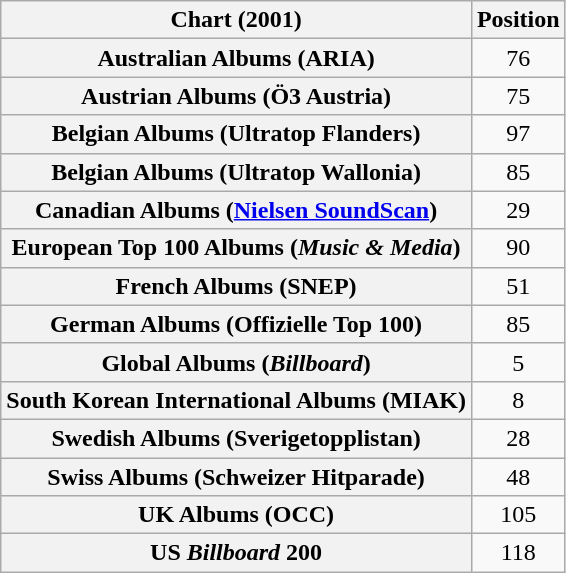<table class="wikitable sortable plainrowheaders" style="text-align:center">
<tr>
<th scope="col">Chart (2001)</th>
<th scope="col">Position</th>
</tr>
<tr>
<th scope="row">Australian Albums (ARIA)</th>
<td>76</td>
</tr>
<tr>
<th scope="row">Austrian Albums (Ö3 Austria)</th>
<td>75</td>
</tr>
<tr>
<th scope="row">Belgian Albums (Ultratop Flanders)</th>
<td>97</td>
</tr>
<tr>
<th scope="row">Belgian Albums (Ultratop Wallonia)</th>
<td>85</td>
</tr>
<tr>
<th scope="row">Canadian Albums (<a href='#'>Nielsen SoundScan</a>)</th>
<td>29</td>
</tr>
<tr>
<th scope="row">European Top 100 Albums (<em>Music & Media</em>)</th>
<td>90</td>
</tr>
<tr>
<th scope="row">French Albums (SNEP)</th>
<td>51</td>
</tr>
<tr>
<th scope="row">German Albums (Offizielle Top 100)</th>
<td>85</td>
</tr>
<tr>
<th scope="row">Global Albums (<em>Billboard</em>)</th>
<td>5</td>
</tr>
<tr>
<th scope="row">South Korean International Albums (MIAK)</th>
<td>8</td>
</tr>
<tr>
<th scope="row">Swedish Albums (Sverigetopplistan)</th>
<td>28</td>
</tr>
<tr>
<th scope="row">Swiss Albums (Schweizer Hitparade)</th>
<td>48</td>
</tr>
<tr>
<th scope="row">UK Albums (OCC)</th>
<td>105</td>
</tr>
<tr>
<th scope="row">US <em>Billboard</em> 200</th>
<td>118</td>
</tr>
</table>
